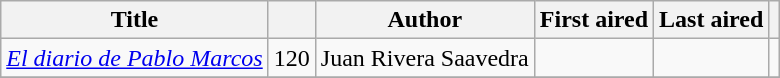<table class="wikitable sortable">
<tr>
<th>Title</th>
<th></th>
<th>Author</th>
<th>First aired</th>
<th>Last aired</th>
<th></th>
</tr>
<tr>
<td><em><a href='#'>El diario de Pablo Marcos</a></em></td>
<td>120</td>
<td>Juan Rivera Saavedra</td>
<td></td>
<td></td>
<td></td>
</tr>
<tr>
</tr>
</table>
